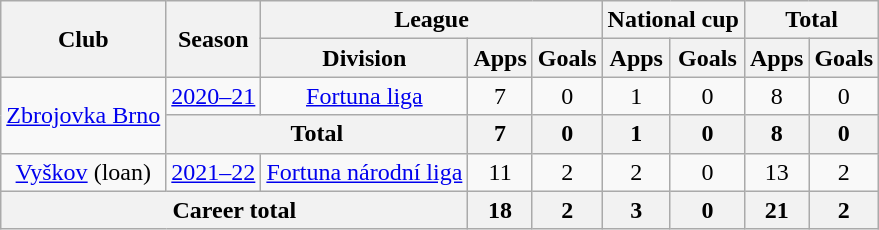<table class="wikitable" style="text-align:center">
<tr>
<th rowspan="2">Club</th>
<th rowspan="2">Season</th>
<th colspan="3">League</th>
<th colspan="2">National cup</th>
<th colspan="2">Total</th>
</tr>
<tr>
<th>Division</th>
<th>Apps</th>
<th>Goals</th>
<th>Apps</th>
<th>Goals</th>
<th>Apps</th>
<th>Goals</th>
</tr>
<tr>
<td rowspan="2"><a href='#'>Zbrojovka Brno</a></td>
<td><a href='#'>2020–21</a></td>
<td rowspan="1"><a href='#'>Fortuna liga</a></td>
<td>7</td>
<td>0</td>
<td>1</td>
<td>0</td>
<td>8</td>
<td>0</td>
</tr>
<tr>
<th colspan="2">Total</th>
<th>7</th>
<th>0</th>
<th>1</th>
<th>0</th>
<th>8</th>
<th>0</th>
</tr>
<tr>
<td rowspan="1"><a href='#'>Vyškov</a> (loan)</td>
<td><a href='#'>2021–22</a></td>
<td rowspan="1"><a href='#'>Fortuna národní liga</a></td>
<td>11</td>
<td>2</td>
<td>2</td>
<td>0</td>
<td>13</td>
<td>2</td>
</tr>
<tr>
<th colspan=3>Career total</th>
<th>18</th>
<th>2</th>
<th>3</th>
<th>0</th>
<th>21</th>
<th>2</th>
</tr>
</table>
